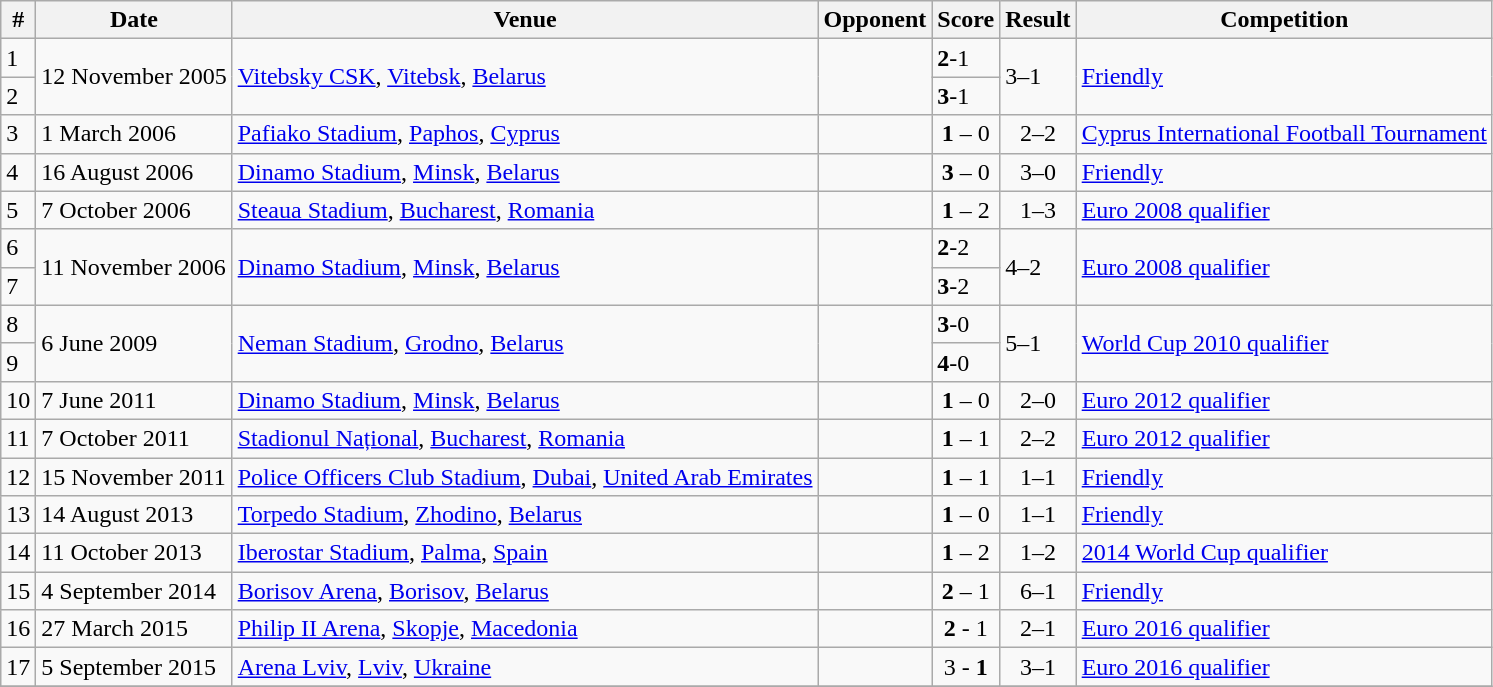<table class="wikitable collapsible collapsed" style="text-align: left;" align=center>
<tr>
<th>#</th>
<th>Date</th>
<th>Venue</th>
<th>Opponent</th>
<th>Score</th>
<th>Result</th>
<th>Competition</th>
</tr>
<tr>
<td>1</td>
<td rowspan=2>12 November 2005</td>
<td rowspan=2><a href='#'>Vitebsky CSK</a>, <a href='#'>Vitebsk</a>, <a href='#'>Belarus</a></td>
<td rowspan=2></td>
<td><strong>2</strong>-1</td>
<td rowspan=2>3–1</td>
<td rowspan=2><a href='#'>Friendly</a></td>
</tr>
<tr>
<td>2</td>
<td><strong>3</strong>-1</td>
</tr>
<tr>
<td>3</td>
<td>1 March 2006</td>
<td><a href='#'>Pafiako Stadium</a>, <a href='#'>Paphos</a>, <a href='#'>Cyprus</a></td>
<td></td>
<td align=center><strong>1</strong> – 0</td>
<td align=center>2–2</td>
<td><a href='#'>Cyprus International Football Tournament</a></td>
</tr>
<tr>
<td>4</td>
<td>16 August 2006</td>
<td><a href='#'>Dinamo Stadium</a>, <a href='#'>Minsk</a>, <a href='#'>Belarus</a></td>
<td></td>
<td align=center><strong>3</strong> – 0</td>
<td align=center>3–0</td>
<td><a href='#'>Friendly</a></td>
</tr>
<tr>
<td>5</td>
<td>7 October 2006</td>
<td><a href='#'>Steaua Stadium</a>, <a href='#'>Bucharest</a>, <a href='#'>Romania</a></td>
<td></td>
<td align=center><strong>1</strong> – 2</td>
<td align=center>1–3</td>
<td><a href='#'>Euro 2008 qualifier</a></td>
</tr>
<tr>
<td>6</td>
<td rowspan=2>11 November 2006</td>
<td rowspan=2><a href='#'>Dinamo Stadium</a>, <a href='#'>Minsk</a>, <a href='#'>Belarus</a></td>
<td rowspan=2></td>
<td><strong>2</strong>-2</td>
<td rowspan=2>4–2</td>
<td rowspan=2><a href='#'>Euro 2008 qualifier</a></td>
</tr>
<tr>
<td>7</td>
<td><strong>3</strong>-2</td>
</tr>
<tr>
<td>8</td>
<td rowspan=2>6 June 2009</td>
<td rowspan=2><a href='#'>Neman Stadium</a>, <a href='#'>Grodno</a>, <a href='#'>Belarus</a></td>
<td rowspan=2></td>
<td><strong>3</strong>-0</td>
<td rowspan=2>5–1</td>
<td rowspan=2><a href='#'>World Cup 2010 qualifier</a></td>
</tr>
<tr>
<td>9</td>
<td><strong>4</strong>-0</td>
</tr>
<tr>
<td>10</td>
<td>7 June 2011</td>
<td><a href='#'>Dinamo Stadium</a>, <a href='#'>Minsk</a>, <a href='#'>Belarus</a></td>
<td></td>
<td align=center><strong>1</strong> – 0</td>
<td align=center>2–0</td>
<td><a href='#'>Euro 2012 qualifier</a></td>
</tr>
<tr>
<td>11</td>
<td>7 October 2011</td>
<td><a href='#'>Stadionul Național</a>, <a href='#'>Bucharest</a>, <a href='#'>Romania</a></td>
<td></td>
<td align=center><strong>1</strong> – 1</td>
<td align=center>2–2</td>
<td><a href='#'>Euro 2012 qualifier</a></td>
</tr>
<tr>
<td>12</td>
<td>15 November 2011</td>
<td><a href='#'>Police Officers Club Stadium</a>, <a href='#'>Dubai</a>, <a href='#'>United Arab Emirates</a></td>
<td></td>
<td align=center><strong>1</strong> – 1</td>
<td align=center>1–1</td>
<td><a href='#'>Friendly</a></td>
</tr>
<tr>
<td>13</td>
<td>14 August 2013</td>
<td><a href='#'>Torpedo Stadium</a>, <a href='#'>Zhodino</a>, <a href='#'>Belarus</a></td>
<td></td>
<td align=center><strong>1</strong> – 0</td>
<td align=center>1–1</td>
<td><a href='#'>Friendly</a></td>
</tr>
<tr>
<td>14</td>
<td>11 October 2013</td>
<td><a href='#'>Iberostar Stadium</a>, <a href='#'>Palma</a>, <a href='#'>Spain</a></td>
<td></td>
<td align=center><strong>1</strong> – 2</td>
<td align=center>1–2</td>
<td><a href='#'>2014 World Cup qualifier</a></td>
</tr>
<tr>
<td>15</td>
<td>4 September 2014</td>
<td><a href='#'>Borisov Arena</a>, <a href='#'>Borisov</a>, <a href='#'>Belarus</a></td>
<td></td>
<td align=center><strong>2</strong> – 1</td>
<td align=center>6–1</td>
<td><a href='#'>Friendly</a></td>
</tr>
<tr>
<td>16</td>
<td>27 March 2015</td>
<td><a href='#'>Philip II Arena</a>, <a href='#'>Skopje</a>, <a href='#'>Macedonia</a></td>
<td></td>
<td align=center><strong>2</strong> - 1</td>
<td align=center>2–1</td>
<td><a href='#'>Euro 2016 qualifier</a></td>
</tr>
<tr>
<td>17</td>
<td>5 September 2015</td>
<td><a href='#'>Arena Lviv</a>, <a href='#'>Lviv</a>, <a href='#'>Ukraine</a></td>
<td></td>
<td align=center>3 - <strong>1</strong></td>
<td align=center>3–1</td>
<td><a href='#'>Euro 2016 qualifier</a></td>
</tr>
<tr>
</tr>
</table>
